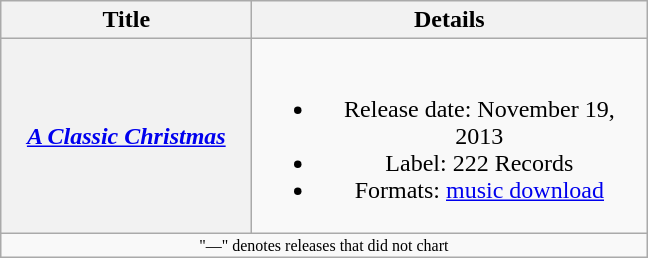<table class="wikitable plainrowheaders" style="text-align:center;">
<tr>
<th rowspan="1" style="width:10em;">Title</th>
<th rowspan="1" style="width:16em;">Details</th>
</tr>
<tr>
<th scope="row"><em><a href='#'>A Classic Christmas</a></em></th>
<td><br><ul><li>Release date: November 19, 2013</li><li>Label: 222 Records</li><li>Formats: <a href='#'>music download</a></li></ul></td>
</tr>
<tr>
<td colspan="5" style="font-size:8pt">"—" denotes releases that did not chart</td>
</tr>
</table>
